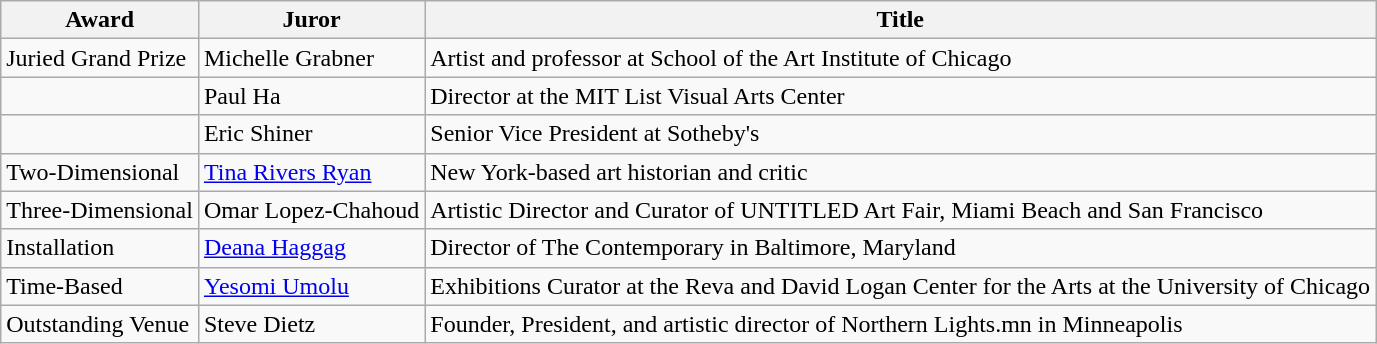<table class="wikitable">
<tr>
<th>Award</th>
<th>Juror</th>
<th>Title</th>
</tr>
<tr>
<td>Juried Grand Prize</td>
<td>Michelle Grabner</td>
<td>Artist and professor at School of the Art Institute of Chicago</td>
</tr>
<tr>
<td></td>
<td>Paul Ha</td>
<td>Director at the MIT List Visual Arts Center</td>
</tr>
<tr>
<td></td>
<td>Eric Shiner</td>
<td>Senior Vice President at Sotheby's</td>
</tr>
<tr>
<td>Two-Dimensional</td>
<td><a href='#'>Tina Rivers Ryan</a></td>
<td>New York-based art historian and critic</td>
</tr>
<tr>
<td>Three-Dimensional</td>
<td>Omar Lopez-Chahoud</td>
<td>Artistic Director and Curator of UNTITLED Art Fair, Miami Beach and San Francisco</td>
</tr>
<tr>
<td>Installation</td>
<td><a href='#'>Deana Haggag</a></td>
<td>Director of The Contemporary in Baltimore, Maryland</td>
</tr>
<tr>
<td>Time-Based</td>
<td><a href='#'>Yesomi Umolu</a></td>
<td>Exhibitions Curator at the Reva and David Logan Center for the Arts at the University of Chicago</td>
</tr>
<tr>
<td>Outstanding Venue</td>
<td>Steve Dietz</td>
<td>Founder, President, and artistic director of Northern Lights.mn in Minneapolis</td>
</tr>
</table>
